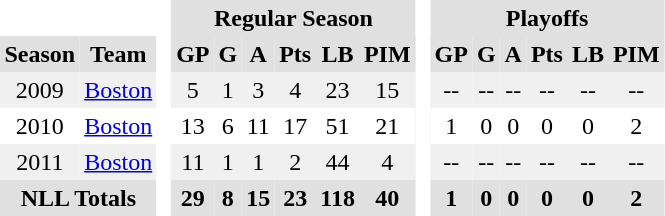<table BORDER="0" CELLPADDING="3" CELLSPACING="0">
<tr ALIGN="center" bgcolor="#e0e0e0">
<th colspan="2" bgcolor="#ffffff"> </th>
<th rowspan="99" bgcolor="#ffffff"> </th>
<th colspan="6">Regular Season</th>
<th rowspan="99" bgcolor="#ffffff"> </th>
<th colspan="6">Playoffs</th>
</tr>
<tr ALIGN="center" bgcolor="#e0e0e0">
<th>Season</th>
<th>Team</th>
<th>GP</th>
<th>G</th>
<th>A</th>
<th>Pts</th>
<th>LB</th>
<th>PIM</th>
<th>GP</th>
<th>G</th>
<th>A</th>
<th>Pts</th>
<th>LB</th>
<th>PIM</th>
</tr>
<tr ALIGN="center" bgcolor="#f0f0f0">
<td>2009</td>
<td><a href='#'>Boston</a></td>
<td>5</td>
<td>1</td>
<td>3</td>
<td>4</td>
<td>23</td>
<td>15</td>
<td>--</td>
<td>--</td>
<td>--</td>
<td>--</td>
<td>--</td>
<td>--</td>
</tr>
<tr ALIGN="center">
<td>2010</td>
<td><a href='#'>Boston</a></td>
<td>13</td>
<td>6</td>
<td>11</td>
<td>17</td>
<td>51</td>
<td>21</td>
<td>1</td>
<td>0</td>
<td>0</td>
<td>0</td>
<td>0</td>
<td>2</td>
</tr>
<tr ALIGN="center" bgcolor="#f0f0f0">
<td>2011</td>
<td><a href='#'>Boston</a></td>
<td>11</td>
<td>1</td>
<td>1</td>
<td>2</td>
<td>44</td>
<td>4</td>
<td>--</td>
<td>--</td>
<td>--</td>
<td>--</td>
<td>--</td>
<td>--</td>
</tr>
<tr ALIGN="center" bgcolor="#e0e0e0">
<th colspan="2">NLL Totals</th>
<th>29</th>
<th>8</th>
<th>15</th>
<th>23</th>
<th>118</th>
<th>40</th>
<th>1</th>
<th>0</th>
<th>0</th>
<th>0</th>
<th>0</th>
<th>2</th>
</tr>
</table>
